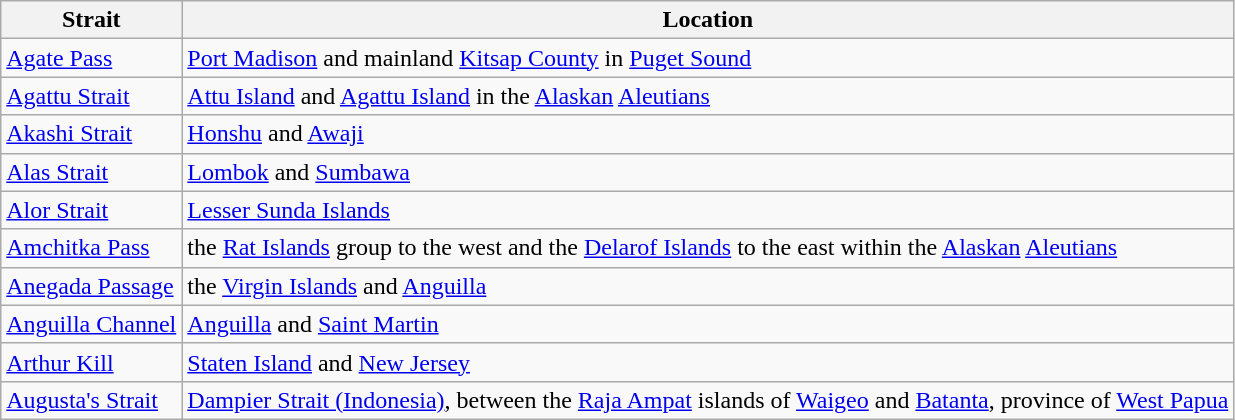<table class="wikitable sortable">
<tr>
<th>Strait</th>
<th>Location</th>
</tr>
<tr>
<td><a href='#'>Agate Pass</a></td>
<td><a href='#'>Port Madison</a> and mainland <a href='#'>Kitsap County</a> in <a href='#'>Puget Sound</a></td>
</tr>
<tr>
<td><a href='#'>Agattu Strait</a></td>
<td><a href='#'>Attu Island</a> and <a href='#'>Agattu Island</a> in the <a href='#'>Alaskan</a> <a href='#'>Aleutians</a></td>
</tr>
<tr>
<td><a href='#'>Akashi Strait</a></td>
<td><a href='#'>Honshu</a> and <a href='#'>Awaji</a></td>
</tr>
<tr>
<td><a href='#'>Alas Strait</a></td>
<td><a href='#'>Lombok</a> and <a href='#'>Sumbawa</a></td>
</tr>
<tr>
<td><a href='#'>Alor Strait</a></td>
<td><a href='#'>Lesser Sunda Islands</a></td>
</tr>
<tr>
<td><a href='#'>Amchitka Pass</a></td>
<td>the <a href='#'>Rat Islands</a> group to the west and the <a href='#'>Delarof Islands</a> to the east within the <a href='#'>Alaskan</a> <a href='#'>Aleutians</a></td>
</tr>
<tr>
<td><a href='#'>Anegada Passage</a></td>
<td>the <a href='#'>Virgin Islands</a> and <a href='#'>Anguilla</a></td>
</tr>
<tr>
<td><a href='#'>Anguilla Channel</a></td>
<td><a href='#'>Anguilla</a> and <a href='#'>Saint Martin</a></td>
</tr>
<tr>
<td><a href='#'>Arthur Kill</a></td>
<td><a href='#'>Staten Island</a> and <a href='#'>New Jersey</a></td>
</tr>
<tr>
<td><a href='#'>Augusta's Strait</a></td>
<td><a href='#'>Dampier Strait (Indonesia)</a>, between the <a href='#'>Raja Ampat</a> islands of <a href='#'>Waigeo</a> and <a href='#'>Batanta</a>,  province of <a href='#'>West Papua</a></td>
</tr>
</table>
